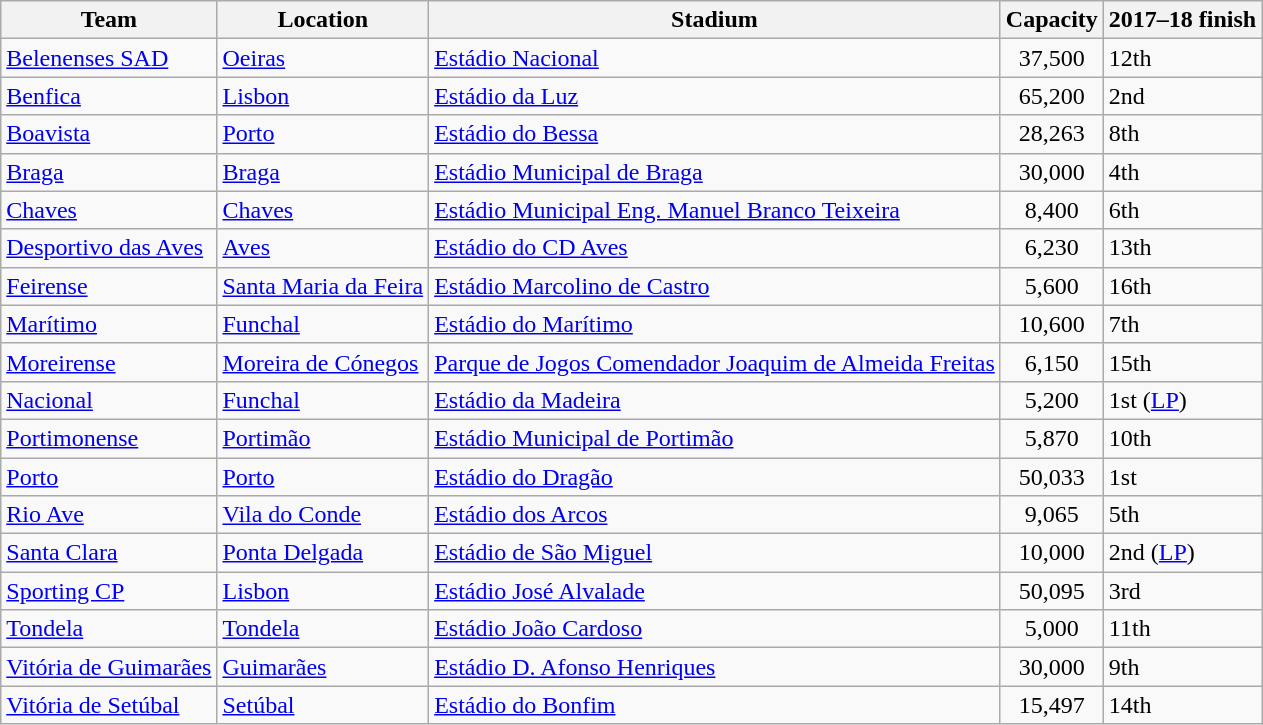<table class="wikitable sortable" style="text-align: left;">
<tr>
<th>Team</th>
<th>Location</th>
<th>Stadium</th>
<th>Capacity</th>
<th data-sort-type="number">2017–18 finish</th>
</tr>
<tr>
<td><a href='#'>Belenenses SAD</a></td>
<td><a href='#'>Oeiras</a></td>
<td><a href='#'>Estádio Nacional</a></td>
<td style="text-align:center;">37,500</td>
<td>12th</td>
</tr>
<tr>
<td><a href='#'>Benfica</a></td>
<td><a href='#'>Lisbon</a></td>
<td><a href='#'>Estádio da Luz</a></td>
<td style="text-align:center;">65,200</td>
<td>2nd</td>
</tr>
<tr>
<td><a href='#'>Boavista</a></td>
<td><a href='#'>Porto</a></td>
<td><a href='#'>Estádio do Bessa</a></td>
<td style="text-align:center;">28,263</td>
<td>8th</td>
</tr>
<tr>
<td><a href='#'>Braga</a></td>
<td><a href='#'>Braga</a></td>
<td><a href='#'>Estádio Municipal de Braga</a></td>
<td style="text-align:center;">30,000</td>
<td>4th</td>
</tr>
<tr>
<td><a href='#'>Chaves</a></td>
<td><a href='#'>Chaves</a></td>
<td><a href='#'>Estádio Municipal Eng. Manuel Branco Teixeira</a></td>
<td style="text-align:center;">8,400</td>
<td>6th</td>
</tr>
<tr>
<td><a href='#'>Desportivo das Aves</a></td>
<td><a href='#'>Aves</a></td>
<td><a href='#'>Estádio do CD Aves</a></td>
<td style="text-align:center;">6,230</td>
<td>13th</td>
</tr>
<tr>
<td><a href='#'>Feirense</a></td>
<td><a href='#'>Santa Maria da Feira</a></td>
<td><a href='#'>Estádio Marcolino de Castro</a></td>
<td style="text-align:center;">5,600</td>
<td>16th</td>
</tr>
<tr>
<td><a href='#'>Marítimo</a></td>
<td><a href='#'>Funchal</a></td>
<td><a href='#'>Estádio do Marítimo</a></td>
<td style="text-align:center;">10,600</td>
<td>7th</td>
</tr>
<tr>
<td><a href='#'>Moreirense</a></td>
<td><a href='#'>Moreira de Cónegos</a></td>
<td><a href='#'>Parque de Jogos Comendador Joaquim de Almeida Freitas</a></td>
<td style="text-align:center;">6,150</td>
<td>15th</td>
</tr>
<tr>
<td><a href='#'>Nacional</a></td>
<td><a href='#'>Funchal</a></td>
<td><a href='#'>Estádio da Madeira</a></td>
<td style="text-align:center;">5,200</td>
<td>1st (<a href='#'>LP</a>)</td>
</tr>
<tr>
<td><a href='#'>Portimonense</a></td>
<td><a href='#'>Portimão</a></td>
<td><a href='#'>Estádio Municipal de Portimão</a></td>
<td style="text-align:center;">5,870</td>
<td>10th</td>
</tr>
<tr>
<td><a href='#'>Porto</a></td>
<td><a href='#'>Porto</a></td>
<td><a href='#'>Estádio do Dragão</a></td>
<td style="text-align:center;">50,033</td>
<td>1st</td>
</tr>
<tr>
<td><a href='#'>Rio Ave</a></td>
<td><a href='#'>Vila do Conde</a></td>
<td><a href='#'>Estádio dos Arcos</a></td>
<td style="text-align:center;">9,065</td>
<td>5th</td>
</tr>
<tr>
<td><a href='#'>Santa Clara</a></td>
<td><a href='#'>Ponta Delgada</a></td>
<td><a href='#'>Estádio de São Miguel</a></td>
<td style="text-align:center;">10,000</td>
<td>2nd (<a href='#'>LP</a>)</td>
</tr>
<tr>
<td><a href='#'>Sporting CP</a></td>
<td><a href='#'>Lisbon</a></td>
<td><a href='#'>Estádio José Alvalade</a></td>
<td style="text-align:center;">50,095</td>
<td>3rd</td>
</tr>
<tr>
<td><a href='#'>Tondela</a></td>
<td><a href='#'>Tondela</a></td>
<td><a href='#'>Estádio João Cardoso</a></td>
<td style="text-align:center;">5,000</td>
<td>11th</td>
</tr>
<tr>
<td><a href='#'>Vitória de Guimarães</a></td>
<td><a href='#'>Guimarães</a></td>
<td><a href='#'>Estádio D. Afonso Henriques</a></td>
<td style="text-align:center;">30,000</td>
<td>9th</td>
</tr>
<tr>
<td><a href='#'>Vitória de Setúbal</a></td>
<td><a href='#'>Setúbal</a></td>
<td><a href='#'>Estádio do Bonfim</a></td>
<td style="text-align:center;">15,497</td>
<td>14th</td>
</tr>
</table>
